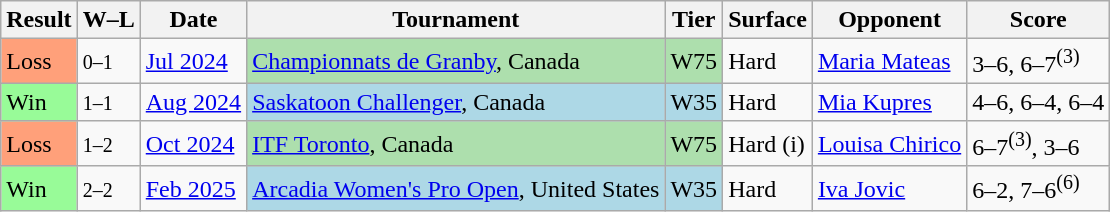<table class="sortable wikitable">
<tr>
<th>Result</th>
<th class="unsortable">W–L</th>
<th>Date</th>
<th>Tournament</th>
<th>Tier</th>
<th>Surface</th>
<th>Opponent</th>
<th class="unsortable">Score</th>
</tr>
<tr>
<td style="background:#ffa07a;">Loss</td>
<td><small>0–1</small></td>
<td><a href='#'>Jul 2024</a></td>
<td style="background:#addfad;"><a href='#'>Championnats de Granby</a>, Canada</td>
<td style="background:#addfad;">W75</td>
<td>Hard</td>
<td> <a href='#'>Maria Mateas</a></td>
<td>3–6, 6–7<sup>(3)</sup></td>
</tr>
<tr>
<td style="background:#98fb98;">Win</td>
<td><small>1–1</small></td>
<td><a href='#'>Aug 2024</a></td>
<td style="background:lightblue;"><a href='#'>Saskatoon Challenger</a>, Canada</td>
<td style="background:lightblue;">W35</td>
<td>Hard</td>
<td> <a href='#'>Mia Kupres</a></td>
<td>4–6, 6–4, 6–4</td>
</tr>
<tr>
<td style="background:#ffa07a;">Loss</td>
<td><small>1–2</small></td>
<td><a href='#'>Oct 2024</a></td>
<td style="background:#addfad;"><a href='#'>ITF Toronto</a>, Canada</td>
<td style="background:#addfad;">W75</td>
<td>Hard (i)</td>
<td> <a href='#'>Louisa Chirico</a></td>
<td>6–7<sup>(3)</sup>, 3–6</td>
</tr>
<tr>
<td style="background:#98fb98;">Win</td>
<td><small>2–2</small></td>
<td><a href='#'>Feb 2025</a></td>
<td style="background:lightblue;"><a href='#'>Arcadia Women's Pro Open</a>, United States</td>
<td style="background:lightblue;">W35</td>
<td>Hard</td>
<td> <a href='#'>Iva Jovic</a></td>
<td>6–2, 7–6<sup>(6)</sup></td>
</tr>
</table>
